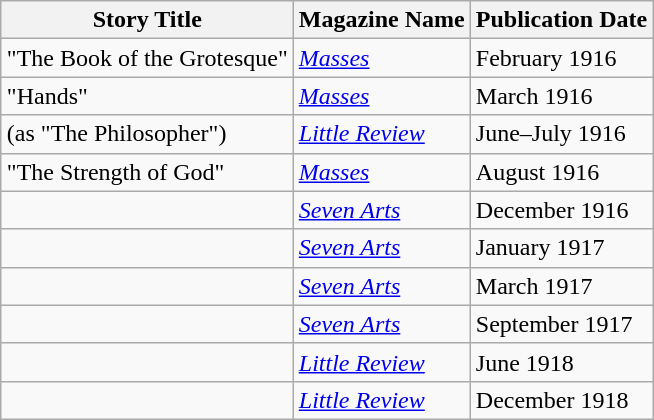<table class="wikitable" style="margin: 1em auto 1em auto;">
<tr>
<th>Story Title</th>
<th>Magazine Name</th>
<th>Publication Date</th>
</tr>
<tr>
<td>"The Book of the Grotesque"</td>
<td><em><a href='#'>Masses</a></em></td>
<td>February 1916</td>
</tr>
<tr>
<td>"Hands"</td>
<td><em><a href='#'>Masses</a></em></td>
<td>March 1916</td>
</tr>
<tr>
<td> (as "The Philosopher")</td>
<td><em><a href='#'>Little Review</a></em></td>
<td>June–July 1916</td>
</tr>
<tr>
<td>"The Strength of God"</td>
<td><em><a href='#'>Masses</a></em></td>
<td>August 1916</td>
</tr>
<tr>
<td></td>
<td><em><a href='#'>Seven Arts</a></em></td>
<td>December 1916</td>
</tr>
<tr>
<td></td>
<td><em><a href='#'>Seven Arts</a></em></td>
<td>January 1917</td>
</tr>
<tr>
<td></td>
<td><em><a href='#'>Seven Arts</a></em></td>
<td>March 1917</td>
</tr>
<tr>
<td></td>
<td><em><a href='#'>Seven Arts</a></em></td>
<td>September 1917</td>
</tr>
<tr>
<td></td>
<td><em><a href='#'>Little Review</a></em></td>
<td>June 1918</td>
</tr>
<tr>
<td></td>
<td><em><a href='#'>Little Review</a></em></td>
<td>December 1918</td>
</tr>
</table>
